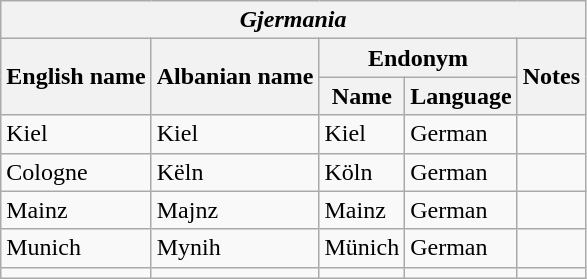<table class="wikitable sortable">
<tr>
<th colspan="5"> <em>Gjermania</em></th>
</tr>
<tr>
<th rowspan="2">English name</th>
<th rowspan="2">Albanian name</th>
<th colspan="2">Endonym</th>
<th rowspan="2">Notes</th>
</tr>
<tr>
<th>Name</th>
<th>Language</th>
</tr>
<tr>
<td>Kiel</td>
<td>Kiel</td>
<td>Kiel</td>
<td>German</td>
<td></td>
</tr>
<tr>
<td>Cologne</td>
<td>Këln</td>
<td>Köln</td>
<td>German</td>
<td></td>
</tr>
<tr>
<td>Mainz</td>
<td>Majnz</td>
<td>Mainz</td>
<td>German</td>
<td></td>
</tr>
<tr>
<td>Munich</td>
<td>Mynih</td>
<td>Münich</td>
<td>German</td>
<td></td>
</tr>
<tr>
<td></td>
<td></td>
<td></td>
<td></td>
<td></td>
</tr>
</table>
